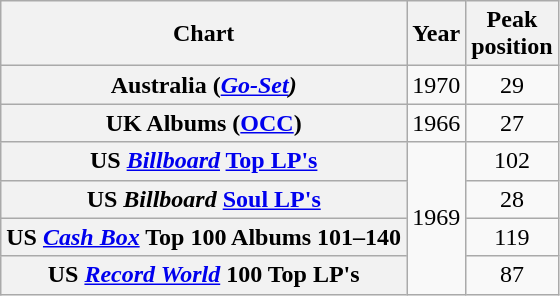<table class="wikitable plainrowheaders sortable" style="text-align:center;" border="1">
<tr>
<th scope="col">Chart</th>
<th scope="col">Year</th>
<th scope="col">Peak<br>position</th>
</tr>
<tr>
<th scope="row">Australia (<em><a href='#'>Go-Set</a>)</em></th>
<td>1970</td>
<td>29</td>
</tr>
<tr>
<th scope="row">UK Albums (<a href='#'>OCC</a>)</th>
<td>1966</td>
<td>27</td>
</tr>
<tr>
<th scope="row">US <em><a href='#'>Billboard</a></em> <a href='#'>Top LP's</a></th>
<td rowspan="4">1969</td>
<td>102</td>
</tr>
<tr>
<th scope="row">US <em>Billboard</em> <a href='#'>Soul LP's</a></th>
<td>28</td>
</tr>
<tr>
<th scope="row">US <em><a href='#'>Cash Box</a></em> Top 100 Albums 101–140</th>
<td>119</td>
</tr>
<tr>
<th scope="row">US <em><a href='#'>Record World</a></em> 100 Top LP's</th>
<td>87</td>
</tr>
</table>
